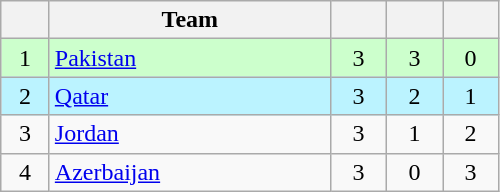<table class="wikitable" style="text-align: center">
<tr>
<th style="width:25px"></th>
<th style="width:180px">Team</th>
<th style="width:30px"></th>
<th style="width:30px"></th>
<th style="width:30px"></th>
</tr>
<tr style="background:#ccffcc;">
<td>1</td>
<td style="text-align: left"> <a href='#'>Pakistan</a></td>
<td>3</td>
<td>3</td>
<td>0</td>
</tr>
<tr style="background:#bbf3ff;">
<td>2</td>
<td style="text-align: left"> <a href='#'>Qatar</a></td>
<td>3</td>
<td>2</td>
<td>1</td>
</tr>
<tr>
<td>3</td>
<td style="text-align: left"> <a href='#'>Jordan</a></td>
<td>3</td>
<td>1</td>
<td>2</td>
</tr>
<tr>
<td>4</td>
<td style="text-align: left"> <a href='#'>Azerbaijan</a></td>
<td>3</td>
<td>0</td>
<td>3</td>
</tr>
</table>
